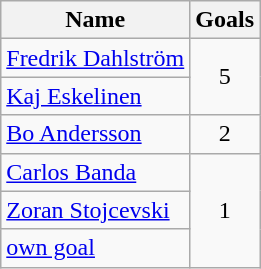<table class="wikitable">
<tr>
<th>Name</th>
<th>Goals</th>
</tr>
<tr>
<td> <a href='#'>Fredrik Dahlström</a></td>
<td rowspan="2" style="text-align:center;">5</td>
</tr>
<tr>
<td> <a href='#'>Kaj Eskelinen</a></td>
</tr>
<tr>
<td> <a href='#'>Bo Andersson</a></td>
<td align=center>2</td>
</tr>
<tr>
<td> <a href='#'>Carlos Banda</a></td>
<td rowspan="3" style="text-align:center;">1</td>
</tr>
<tr>
<td> <a href='#'>Zoran Stojcevski</a></td>
</tr>
<tr>
<td><a href='#'>own goal</a></td>
</tr>
</table>
